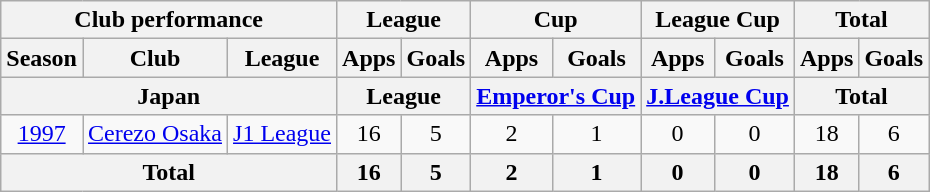<table class="wikitable" style="text-align:center;">
<tr>
<th colspan=3>Club performance</th>
<th colspan=2>League</th>
<th colspan=2>Cup</th>
<th colspan=2>League Cup</th>
<th colspan=2>Total</th>
</tr>
<tr>
<th>Season</th>
<th>Club</th>
<th>League</th>
<th>Apps</th>
<th>Goals</th>
<th>Apps</th>
<th>Goals</th>
<th>Apps</th>
<th>Goals</th>
<th>Apps</th>
<th>Goals</th>
</tr>
<tr>
<th colspan=3>Japan</th>
<th colspan=2>League</th>
<th colspan=2><a href='#'>Emperor's Cup</a></th>
<th colspan=2><a href='#'>J.League Cup</a></th>
<th colspan=2>Total</th>
</tr>
<tr>
<td><a href='#'>1997</a></td>
<td><a href='#'>Cerezo Osaka</a></td>
<td><a href='#'>J1 League</a></td>
<td>16</td>
<td>5</td>
<td>2</td>
<td>1</td>
<td>0</td>
<td>0</td>
<td>18</td>
<td>6</td>
</tr>
<tr>
<th colspan=3>Total</th>
<th>16</th>
<th>5</th>
<th>2</th>
<th>1</th>
<th>0</th>
<th>0</th>
<th>18</th>
<th>6</th>
</tr>
</table>
